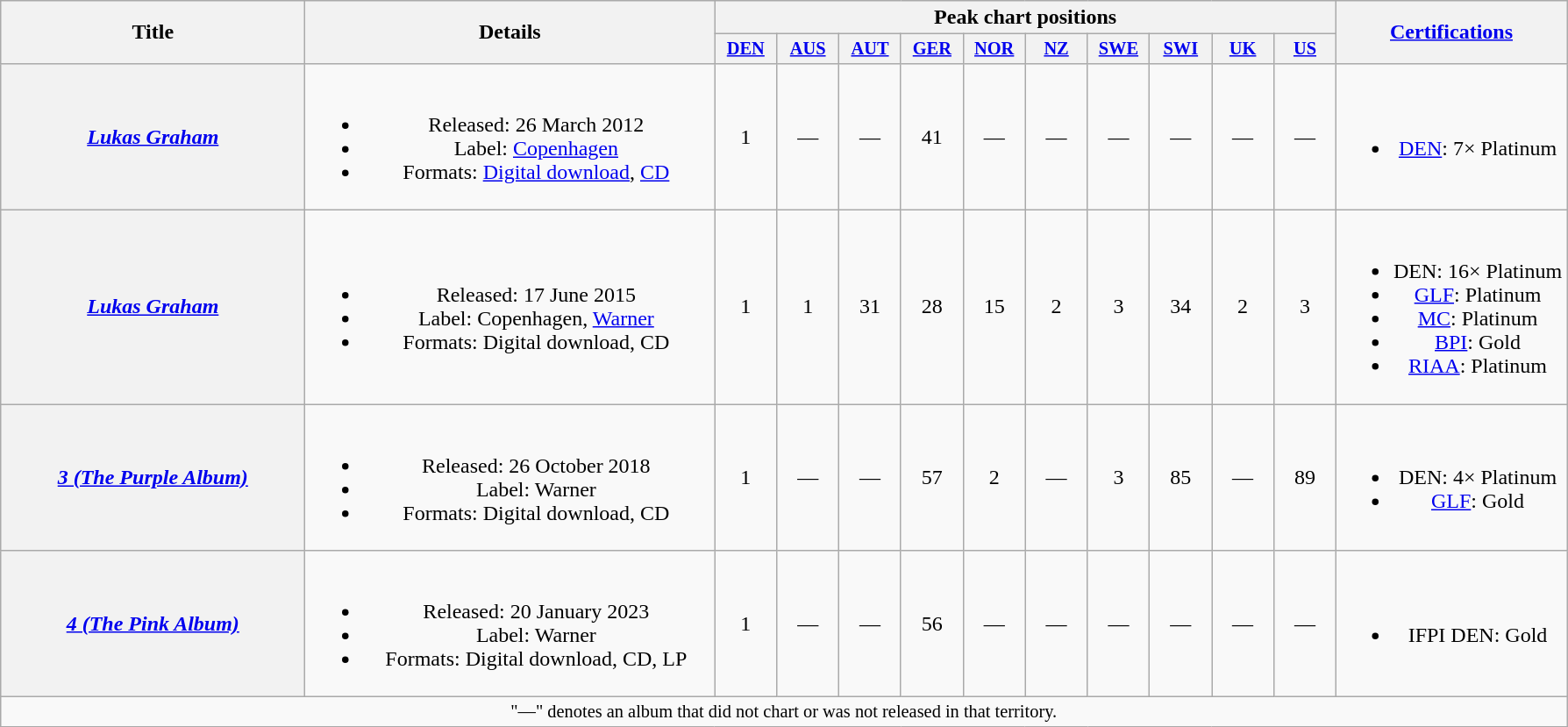<table class="wikitable plainrowheaders" style="text-align:center;">
<tr>
<th scope="col" rowspan="2" style="width:14em;">Title</th>
<th scope="col" rowspan="2" style="width:19em;">Details</th>
<th scope="col" colspan="10">Peak chart positions</th>
<th scope="col" rowspan="2"><a href='#'>Certifications</a></th>
</tr>
<tr>
<th scope="col" style="width:3em;font-size:85%;"><a href='#'>DEN</a><br></th>
<th scope="col" style="width:3em;font-size:85%;"><a href='#'>AUS</a><br></th>
<th scope="col" style="width:3em;font-size:85%;"><a href='#'>AUT</a><br></th>
<th scope="col" style="width:3em;font-size:85%;"><a href='#'>GER</a><br></th>
<th scope="col" style="width:3em;font-size:85%;"><a href='#'>NOR</a><br></th>
<th scope="col" style="width:3em;font-size:85%;"><a href='#'>NZ</a><br></th>
<th scope="col" style="width:3em;font-size:85%;"><a href='#'>SWE</a><br></th>
<th scope="col" style="width:3em;font-size:85%;"><a href='#'>SWI</a><br></th>
<th scope="col" style="width:3em;font-size:85%;"><a href='#'>UK</a><br></th>
<th scope="col" style="width:3em;font-size:85%;"><a href='#'>US</a><br></th>
</tr>
<tr>
<th scope="row"><em><a href='#'>Lukas Graham</a></em></th>
<td><br><ul><li>Released: 26 March 2012</li><li>Label: <a href='#'>Copenhagen</a></li><li>Formats: <a href='#'>Digital download</a>, <a href='#'>CD</a></li></ul></td>
<td>1</td>
<td>—</td>
<td>—</td>
<td>41</td>
<td>—</td>
<td>—</td>
<td>—</td>
<td>—</td>
<td>—</td>
<td>—</td>
<td><br><ul><li><a href='#'>DEN</a>: 7× Platinum</li></ul></td>
</tr>
<tr>
<th scope="row"><a href='#'><em>Lukas Graham</em></a></th>
<td><br><ul><li>Released: 17 June 2015</li><li>Label: Copenhagen, <a href='#'>Warner</a></li><li>Formats: Digital download, CD</li></ul></td>
<td>1</td>
<td>1</td>
<td>31</td>
<td>28</td>
<td>15</td>
<td>2</td>
<td>3</td>
<td>34</td>
<td>2</td>
<td>3</td>
<td><br><ul><li>DEN: 16× Platinum</li><li><a href='#'>GLF</a>: Platinum</li><li><a href='#'>MC</a>: Platinum</li><li><a href='#'>BPI</a>: Gold</li><li><a href='#'>RIAA</a>: Platinum</li></ul></td>
</tr>
<tr>
<th scope="row"><em><a href='#'>3 (The Purple Album)</a></em></th>
<td><br><ul><li>Released: 26 October 2018</li><li>Label: Warner</li><li>Formats: Digital download, CD</li></ul></td>
<td>1</td>
<td>—</td>
<td>—</td>
<td>57</td>
<td>2</td>
<td>—</td>
<td>3</td>
<td>85</td>
<td>—</td>
<td>89</td>
<td><br><ul><li>DEN: 4× Platinum</li><li><a href='#'>GLF</a>: Gold</li></ul></td>
</tr>
<tr>
<th scope="row"><em><a href='#'>4 (The Pink Album)</a></em></th>
<td><br><ul><li>Released: 20 January 2023</li><li>Label: Warner</li><li>Formats: Digital download, CD, LP</li></ul></td>
<td>1<br></td>
<td>—</td>
<td>—</td>
<td>56</td>
<td>—</td>
<td>—</td>
<td>—</td>
<td>—</td>
<td>—</td>
<td>—</td>
<td><br><ul><li>IFPI DEN: Gold</li></ul></td>
</tr>
<tr>
<td colspan="20" style="text-align:center; font-size:85%;">"—" denotes an album that did not chart or was not released in that territory.</td>
</tr>
</table>
